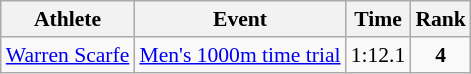<table class=wikitable style="font-size:90%">
<tr>
<th>Athlete</th>
<th>Event</th>
<th>Time</th>
<th>Rank</th>
</tr>
<tr align=center>
<td align=left><a href='#'>Warren Scarfe</a></td>
<td align=left><a href='#'>Men's 1000m time trial</a></td>
<td>1:12.1</td>
<td><strong>4</strong></td>
</tr>
</table>
